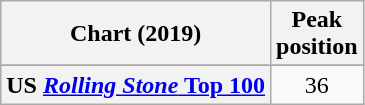<table class="wikitable sortable plainrowheaders" style="text-align:center">
<tr>
<th>Chart (2019)</th>
<th>Peak<br>position</th>
</tr>
<tr>
</tr>
<tr>
</tr>
<tr>
</tr>
<tr>
</tr>
<tr>
</tr>
<tr>
</tr>
<tr>
<th scope="row">US <a href='#'><em>Rolling Stone</em> Top 100</a></th>
<td>36</td>
</tr>
</table>
